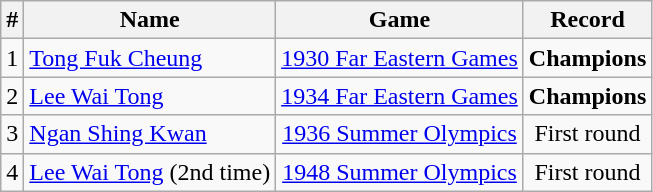<table class="wikitable sortable collapsible collapsed" style="text-align: center; font-size: 100%;">
<tr>
<th>#</th>
<th>Name</th>
<th>Game</th>
<th>Record</th>
</tr>
<tr>
<td>1</td>
<td style="text-align: left;"> <a href='#'>Tong Fuk Cheung</a></td>
<td><a href='#'>1930 Far Eastern Games</a></td>
<td><strong>Champions</strong></td>
</tr>
<tr>
<td>2</td>
<td style="text-align: left;"> <a href='#'>Lee Wai Tong</a></td>
<td><a href='#'>1934 Far Eastern Games</a></td>
<td><strong>Champions</strong></td>
</tr>
<tr>
<td>3</td>
<td style="text-align: left;"> <a href='#'>Ngan Shing Kwan</a></td>
<td><a href='#'>1936 Summer Olympics</a></td>
<td>First round</td>
</tr>
<tr>
<td>4</td>
<td style="text-align: left;"> <a href='#'>Lee Wai Tong</a> (2nd time)</td>
<td><a href='#'>1948 Summer Olympics</a></td>
<td>First round</td>
</tr>
</table>
